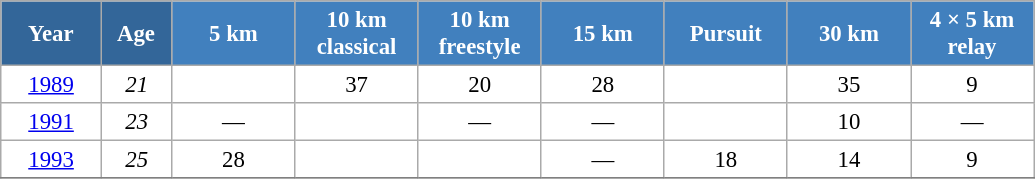<table class="wikitable" style="font-size:95%; text-align:center; border:grey solid 1px; border-collapse:collapse; background:#ffffff;">
<tr>
<th style="background-color:#369; color:white; width:60px;"> Year </th>
<th style="background-color:#369; color:white; width:40px;"> Age </th>
<th style="background-color:#4180be; color:white; width:75px;"> 5 km </th>
<th style="background-color:#4180be; color:white; width:75px;"> 10 km <br> classical </th>
<th style="background-color:#4180be; color:white; width:75px;"> 10 km <br> freestyle </th>
<th style="background-color:#4180be; color:white; width:75px;"> 15 km </th>
<th style="background-color:#4180be; color:white; width:75px;"> Pursuit </th>
<th style="background-color:#4180be; color:white; width:75px;"> 30 km </th>
<th style="background-color:#4180be; color:white; width:75px;"> 4 × 5 km <br> relay </th>
</tr>
<tr>
<td><a href='#'>1989</a></td>
<td><em>21</em></td>
<td></td>
<td>37</td>
<td>20</td>
<td>28</td>
<td></td>
<td>35</td>
<td>9</td>
</tr>
<tr>
<td><a href='#'>1991</a></td>
<td><em>23</em></td>
<td>—</td>
<td></td>
<td>—</td>
<td>—</td>
<td></td>
<td>10</td>
<td>—</td>
</tr>
<tr>
<td><a href='#'>1993</a></td>
<td><em>25</em></td>
<td>28</td>
<td></td>
<td></td>
<td>—</td>
<td>18</td>
<td>14</td>
<td>9</td>
</tr>
<tr>
</tr>
</table>
